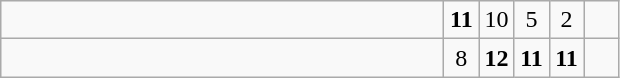<table class="wikitable">
<tr>
<td style="width:18em"></td>
<td align=center style="width:1em"><strong>11</strong></td>
<td align=center style="width:1em">10</td>
<td align=center style="width:1em">5</td>
<td align=center style="width:1em">2</td>
<td align=center style="width:1em"></td>
</tr>
<tr>
<td style="width:18em"></td>
<td align=center style="width:1em">8</td>
<td align=center style="width:1em"><strong>12</strong></td>
<td align=center style="width:1em"><strong>11</strong></td>
<td align=center style="width:1em"><strong>11</strong></td>
<td align=center style="width:1em"></td>
</tr>
</table>
